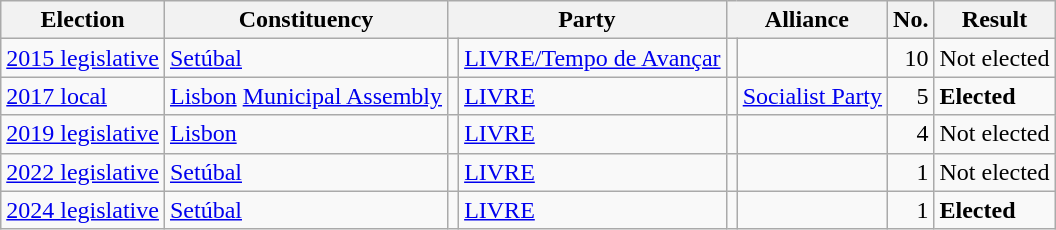<table class="wikitable" style="text-align:left;">
<tr>
<th scope=col>Election</th>
<th scope=col>Constituency</th>
<th scope=col colspan="2">Party</th>
<th scope=col colspan="2">Alliance</th>
<th scope=col>No.</th>
<th scope=col>Result</th>
</tr>
<tr>
<td><a href='#'>2015 legislative</a></td>
<td><a href='#'>Setúbal</a></td>
<td></td>
<td><a href='#'>LIVRE/Tempo de Avançar</a></td>
<td></td>
<td></td>
<td align=right>10</td>
<td>Not elected</td>
</tr>
<tr>
<td><a href='#'>2017 local</a></td>
<td><a href='#'>Lisbon</a> <a href='#'>Municipal Assembly</a></td>
<td></td>
<td><a href='#'>LIVRE</a></td>
<td></td>
<td><a href='#'>Socialist Party</a></td>
<td align=right>5</td>
<td><strong>Elected</strong></td>
</tr>
<tr>
<td><a href='#'>2019 legislative</a></td>
<td><a href='#'>Lisbon</a></td>
<td></td>
<td><a href='#'>LIVRE</a></td>
<td></td>
<td></td>
<td align=right>4</td>
<td>Not elected</td>
</tr>
<tr>
<td><a href='#'>2022 legislative</a></td>
<td><a href='#'>Setúbal</a></td>
<td></td>
<td><a href='#'>LIVRE</a></td>
<td></td>
<td></td>
<td align=right>1</td>
<td>Not elected</td>
</tr>
<tr>
<td><a href='#'>2024 legislative</a></td>
<td><a href='#'>Setúbal</a></td>
<td></td>
<td><a href='#'>LIVRE</a></td>
<td></td>
<td></td>
<td align=right>1</td>
<td><strong>Elected</strong></td>
</tr>
</table>
